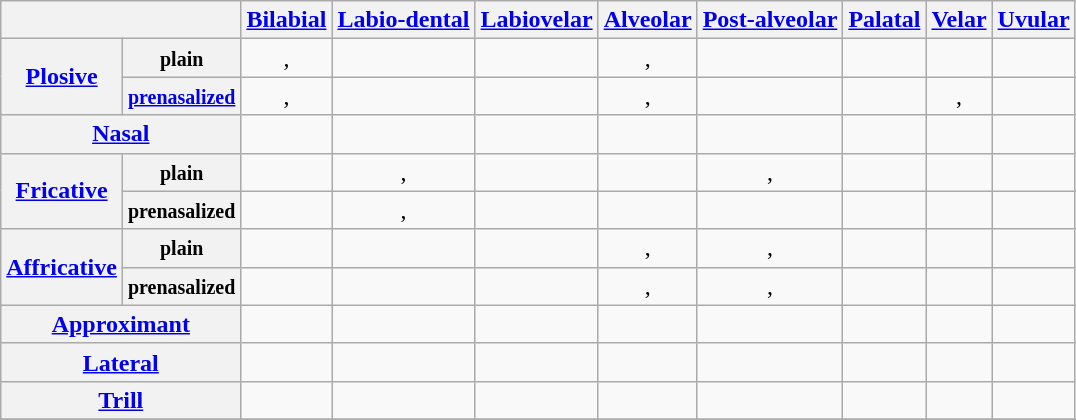<table class="wikitable" style="text-align: center;">
<tr>
<th colspan="2"></th>
<th scope="col"><a href='#'>Bilabial</a></th>
<th scope="col"><a href='#'>Labio-dental</a></th>
<th scope="col"><a href='#'>Labiovelar</a></th>
<th scope="col"><a href='#'>Alveolar</a></th>
<th scope="col"><a href='#'>Post-alveolar</a></th>
<th scope="col"><a href='#'>Palatal</a></th>
<th scope="col"><a href='#'>Velar</a></th>
<th scope="col"><a href='#'>Uvular</a></th>
</tr>
<tr>
<th rowspan="2" scope="row"><a href='#'>Plosive</a></th>
<th scope="row"><small>plain</small></th>
<td>, </td>
<td></td>
<td></td>
<td>, </td>
<td></td>
<td></td>
<td></td>
<td></td>
</tr>
<tr>
<th scope="row"><small><a href='#'>prenasalized</a></small></th>
<td>, </td>
<td></td>
<td></td>
<td>, </td>
<td></td>
<td></td>
<td>, </td>
<td></td>
</tr>
<tr>
<th colspan="2" scope="row"><a href='#'>Nasal</a></th>
<td></td>
<td></td>
<td></td>
<td></td>
<td></td>
<td></td>
<td></td>
<td></td>
</tr>
<tr>
<th rowspan="2" scope="row"><a href='#'>Fricative</a></th>
<th scope="row"><small>plain</small></th>
<td></td>
<td>, </td>
<td></td>
<td></td>
<td>, </td>
<td></td>
<td></td>
<td></td>
</tr>
<tr>
<th scope="row"><small>prenasalized</small></th>
<td></td>
<td>, </td>
<td></td>
<td></td>
<td></td>
<td></td>
<td></td>
<td></td>
</tr>
<tr>
<th rowspan="2" scope="row"><a href='#'>Affricative</a></th>
<th scope="row"><small>plain</small></th>
<td></td>
<td></td>
<td></td>
<td>, </td>
<td>, </td>
<td></td>
<td></td>
<td></td>
</tr>
<tr>
<th scope="row"><small>prenasalized</small></th>
<td></td>
<td></td>
<td></td>
<td>, </td>
<td>, </td>
<td></td>
<td></td>
<td></td>
</tr>
<tr>
<th colspan="2" scope="row"><a href='#'>Approximant</a></th>
<td></td>
<td></td>
<td></td>
<td></td>
<td></td>
<td></td>
<td></td>
<td></td>
</tr>
<tr>
<th colspan="2" scope="row"><a href='#'>Lateral</a></th>
<td></td>
<td></td>
<td></td>
<td></td>
<td></td>
<td></td>
<td></td>
</tr>
<tr>
<th colspan="2" scope="row"><a href='#'>Trill</a></th>
<td></td>
<td></td>
<td></td>
<td></td>
<td></td>
<td></td>
<td></td>
<td></td>
</tr>
<tr>
</tr>
</table>
